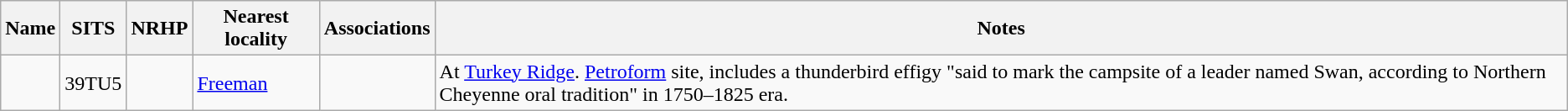<table class="wikitable sortable">
<tr>
<th scope="col">Name</th>
<th scope="col">SITS</th>
<th scope="col">NRHP</th>
<th scope="col">Nearest locality</th>
<th scope="col">Associations</th>
<th scope="col" class="unsortable">Notes</th>
</tr>
<tr>
<td></td>
<td>39TU5</td>
<td></td>
<td><a href='#'>Freeman</a></td>
<td></td>
<td>At <a href='#'>Turkey Ridge</a>. <a href='#'>Petroform</a> site, includes a thunderbird effigy "said to mark the campsite of a leader named Swan, according to Northern Cheyenne oral tradition" in 1750–1825 era.</td>
</tr>
</table>
